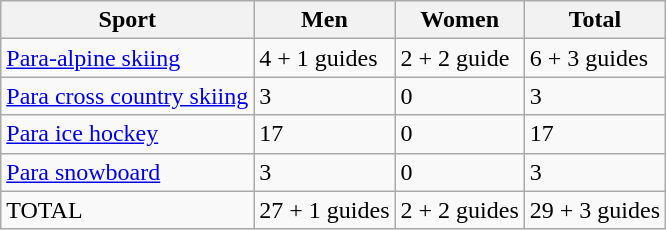<table class="wikitable sortable">
<tr>
<th>Sport</th>
<th>Men</th>
<th>Women</th>
<th>Total</th>
</tr>
<tr>
<td><a href='#'>Para-alpine skiing</a></td>
<td>4 + 1 guides</td>
<td>2 + 2 guide</td>
<td>6 + 3 guides</td>
</tr>
<tr>
<td><a href='#'>Para cross country skiing</a></td>
<td>3</td>
<td>0</td>
<td>3</td>
</tr>
<tr>
<td><a href='#'>Para ice hockey</a></td>
<td>17</td>
<td>0</td>
<td>17</td>
</tr>
<tr>
<td><a href='#'>Para snowboard</a></td>
<td>3</td>
<td>0</td>
<td>3</td>
</tr>
<tr>
<td>TOTAL</td>
<td>27 + 1 guides</td>
<td>2 + 2 guides</td>
<td>29 + 3 guides</td>
</tr>
</table>
